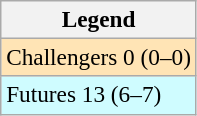<table class=wikitable style=font-size:97%>
<tr>
<th>Legend</th>
</tr>
<tr style="background:moccasin;">
<td>Challengers 0 (0–0)</td>
</tr>
<tr style="background:#cffcff;">
<td>Futures 13 (6–7)</td>
</tr>
</table>
